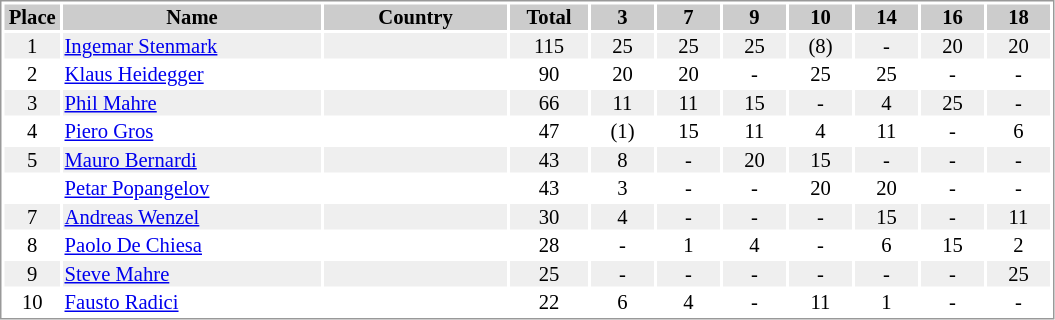<table border="0" style="border: 1px solid #999; background-color:#FFFFFF; text-align:center; font-size:86%; line-height:15px;">
<tr align="center" bgcolor="#CCCCCC">
<th width=35>Place</th>
<th width=170>Name</th>
<th width=120>Country</th>
<th width=50>Total</th>
<th width=40>3</th>
<th width=40>7</th>
<th width=40>9</th>
<th width=40>10</th>
<th width=40>14</th>
<th width=40>16</th>
<th width=40>18</th>
</tr>
<tr bgcolor="#EFEFEF">
<td>1</td>
<td align="left"><a href='#'>Ingemar Stenmark</a></td>
<td align="left"></td>
<td>115</td>
<td>25</td>
<td>25</td>
<td>25</td>
<td>(8)</td>
<td>-</td>
<td>20</td>
<td>20</td>
</tr>
<tr>
<td>2</td>
<td align="left"><a href='#'>Klaus Heidegger</a></td>
<td align="left"></td>
<td>90</td>
<td>20</td>
<td>20</td>
<td>-</td>
<td>25</td>
<td>25</td>
<td>-</td>
<td>-</td>
</tr>
<tr bgcolor="#EFEFEF">
<td>3</td>
<td align="left"><a href='#'>Phil Mahre</a></td>
<td align="left"></td>
<td>66</td>
<td>11</td>
<td>11</td>
<td>15</td>
<td>-</td>
<td>4</td>
<td>25</td>
<td>-</td>
</tr>
<tr>
<td>4</td>
<td align="left"><a href='#'>Piero Gros</a></td>
<td align="left"></td>
<td>47</td>
<td>(1)</td>
<td>15</td>
<td>11</td>
<td>4</td>
<td>11</td>
<td>-</td>
<td>6</td>
</tr>
<tr bgcolor="#EFEFEF">
<td>5</td>
<td align="left"><a href='#'>Mauro Bernardi</a></td>
<td align="left"></td>
<td>43</td>
<td>8</td>
<td>-</td>
<td>20</td>
<td>15</td>
<td>-</td>
<td>-</td>
<td>-</td>
</tr>
<tr>
<td></td>
<td align="left"><a href='#'>Petar Popangelov</a></td>
<td align="left"></td>
<td>43</td>
<td>3</td>
<td>-</td>
<td>-</td>
<td>20</td>
<td>20</td>
<td>-</td>
<td>-</td>
</tr>
<tr bgcolor="#EFEFEF">
<td>7</td>
<td align="left"><a href='#'>Andreas Wenzel</a></td>
<td align="left"></td>
<td>30</td>
<td>4</td>
<td>-</td>
<td>-</td>
<td>-</td>
<td>15</td>
<td>-</td>
<td>11</td>
</tr>
<tr>
<td>8</td>
<td align="left"><a href='#'>Paolo De Chiesa</a></td>
<td align="left"></td>
<td>28</td>
<td>-</td>
<td>1</td>
<td>4</td>
<td>-</td>
<td>6</td>
<td>15</td>
<td>2</td>
</tr>
<tr bgcolor="#EFEFEF">
<td>9</td>
<td align="left"><a href='#'>Steve Mahre</a></td>
<td align="left"></td>
<td>25</td>
<td>-</td>
<td>-</td>
<td>-</td>
<td>-</td>
<td>-</td>
<td>-</td>
<td>25</td>
</tr>
<tr>
<td>10</td>
<td align="left"><a href='#'>Fausto Radici</a></td>
<td align="left"></td>
<td>22</td>
<td>6</td>
<td>4</td>
<td>-</td>
<td>11</td>
<td>1</td>
<td>-</td>
<td>-</td>
</tr>
</table>
